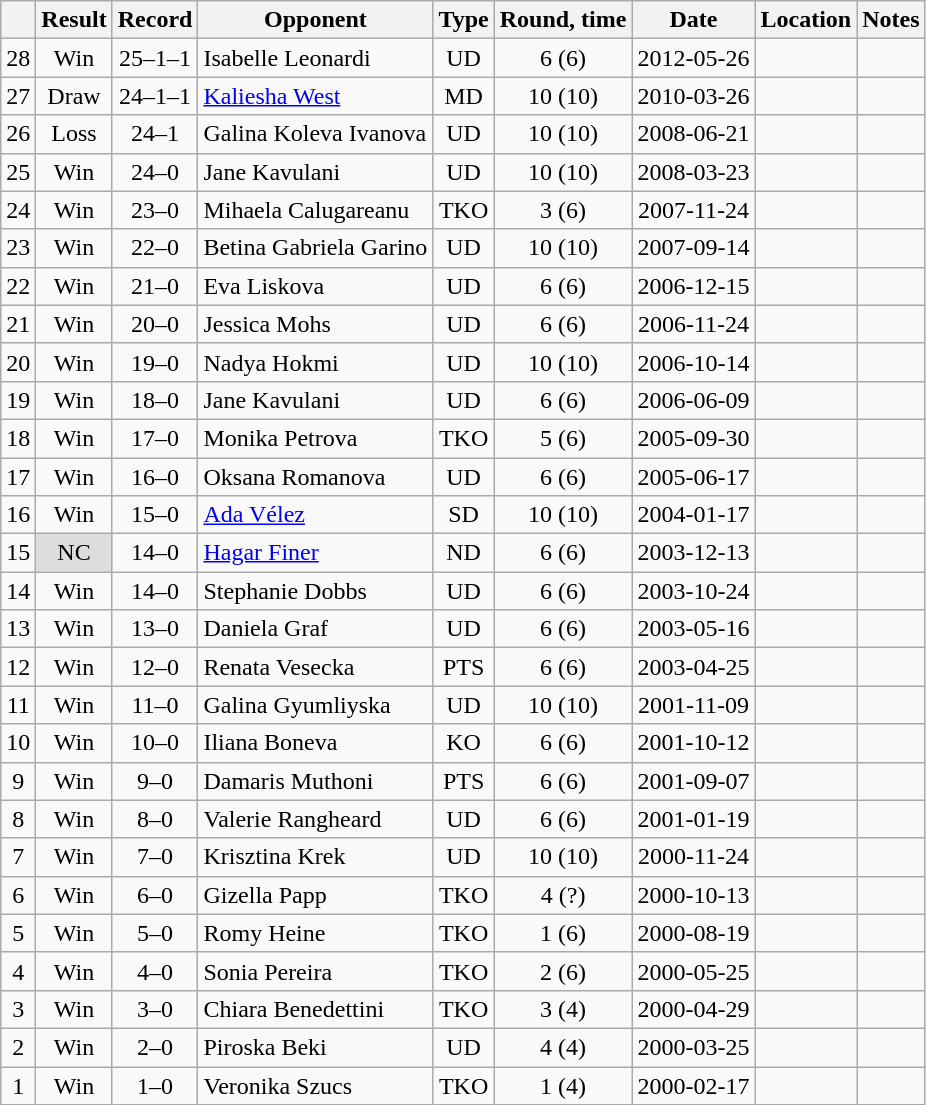<table class=wikitable style=text-align:center>
<tr>
<th></th>
<th>Result</th>
<th>Record</th>
<th>Opponent</th>
<th>Type</th>
<th>Round, time</th>
<th>Date</th>
<th>Location</th>
<th>Notes</th>
</tr>
<tr>
<td>28</td>
<td>Win</td>
<td>25–1–1 </td>
<td align=left>Isabelle Leonardi</td>
<td>UD</td>
<td>6 (6)</td>
<td>2012-05-26</td>
<td align=left></td>
<td align=left></td>
</tr>
<tr>
<td>27</td>
<td>Draw</td>
<td>24–1–1 </td>
<td align=left><a href='#'>Kaliesha West</a></td>
<td>MD</td>
<td>10 (10)</td>
<td>2010-03-26</td>
<td align=left></td>
<td align=left></td>
</tr>
<tr>
<td>26</td>
<td>Loss</td>
<td>24–1 </td>
<td align=left>Galina Koleva Ivanova</td>
<td>UD</td>
<td>10 (10)</td>
<td>2008-06-21</td>
<td align=left></td>
<td align=left></td>
</tr>
<tr>
<td>25</td>
<td>Win</td>
<td>24–0 </td>
<td align=left>Jane Kavulani</td>
<td>UD</td>
<td>10 (10)</td>
<td>2008-03-23</td>
<td align=left></td>
<td align=left></td>
</tr>
<tr>
<td>24</td>
<td>Win</td>
<td>23–0 </td>
<td align=left>Mihaela Calugareanu</td>
<td>TKO</td>
<td>3 (6)</td>
<td>2007-11-24</td>
<td align=left></td>
<td align=left></td>
</tr>
<tr>
<td>23</td>
<td>Win</td>
<td>22–0 </td>
<td align=left>Betina Gabriela Garino</td>
<td>UD</td>
<td>10 (10)</td>
<td>2007-09-14</td>
<td align=left></td>
<td align=left></td>
</tr>
<tr>
<td>22</td>
<td>Win</td>
<td>21–0 </td>
<td align=left>Eva Liskova</td>
<td>UD</td>
<td>6 (6)</td>
<td>2006-12-15</td>
<td align=left></td>
<td align=left></td>
</tr>
<tr>
<td>21</td>
<td>Win</td>
<td>20–0 </td>
<td align=left>Jessica Mohs</td>
<td>UD</td>
<td>6 (6)</td>
<td>2006-11-24</td>
<td align=left></td>
<td align=left></td>
</tr>
<tr>
<td>20</td>
<td>Win</td>
<td>19–0 </td>
<td align=left>Nadya Hokmi</td>
<td>UD</td>
<td>10 (10)</td>
<td>2006-10-14</td>
<td align=left></td>
<td align=left></td>
</tr>
<tr>
<td>19</td>
<td>Win</td>
<td>18–0 </td>
<td align=left>Jane Kavulani</td>
<td>UD</td>
<td>6 (6)</td>
<td>2006-06-09</td>
<td align=left></td>
<td align=left></td>
</tr>
<tr>
<td>18</td>
<td>Win</td>
<td>17–0 </td>
<td align=left>Monika Petrova</td>
<td>TKO</td>
<td>5 (6)</td>
<td>2005-09-30</td>
<td align=left></td>
<td align=left></td>
</tr>
<tr>
<td>17</td>
<td>Win</td>
<td>16–0 </td>
<td align=left>Oksana Romanova</td>
<td>UD</td>
<td>6 (6)</td>
<td>2005-06-17</td>
<td align=left></td>
<td align=left></td>
</tr>
<tr>
<td>16</td>
<td>Win</td>
<td>15–0 </td>
<td align=left><a href='#'>Ada Vélez</a></td>
<td>SD</td>
<td>10 (10)</td>
<td>2004-01-17</td>
<td align=left></td>
<td align=left></td>
</tr>
<tr>
<td>15</td>
<td style=background:#DDD>NC</td>
<td>14–0 </td>
<td align=left><a href='#'>Hagar Finer</a></td>
<td>ND</td>
<td>6 (6)</td>
<td>2003-12-13</td>
<td align=left></td>
<td align=left></td>
</tr>
<tr>
<td>14</td>
<td>Win</td>
<td>14–0</td>
<td align=left>Stephanie Dobbs</td>
<td>UD</td>
<td>6 (6)</td>
<td>2003-10-24</td>
<td align=left></td>
<td align=left></td>
</tr>
<tr>
<td>13</td>
<td>Win</td>
<td>13–0</td>
<td align=left>Daniela Graf</td>
<td>UD</td>
<td>6 (6)</td>
<td>2003-05-16</td>
<td align=left></td>
<td align=left></td>
</tr>
<tr>
<td>12</td>
<td>Win</td>
<td>12–0</td>
<td align=left>Renata Vesecka</td>
<td>PTS</td>
<td>6 (6)</td>
<td>2003-04-25</td>
<td align=left></td>
<td align=left></td>
</tr>
<tr>
<td>11</td>
<td>Win</td>
<td>11–0</td>
<td align=left>Galina Gyumliyska</td>
<td>UD</td>
<td>10 (10)</td>
<td>2001-11-09</td>
<td align=left></td>
<td align=left></td>
</tr>
<tr>
<td>10</td>
<td>Win</td>
<td>10–0</td>
<td align=left>Iliana Boneva</td>
<td>KO</td>
<td>6 (6)</td>
<td>2001-10-12</td>
<td align=left></td>
<td align=left></td>
</tr>
<tr>
<td>9</td>
<td>Win</td>
<td>9–0</td>
<td align=left>Damaris Muthoni</td>
<td>PTS</td>
<td>6 (6)</td>
<td>2001-09-07</td>
<td align=left></td>
<td align=left></td>
</tr>
<tr>
<td>8</td>
<td>Win</td>
<td>8–0</td>
<td align=left>Valerie Rangheard</td>
<td>UD</td>
<td>6 (6)</td>
<td>2001-01-19</td>
<td align=left></td>
<td align=left></td>
</tr>
<tr>
<td>7</td>
<td>Win</td>
<td>7–0</td>
<td align=left>Krisztina Krek</td>
<td>UD</td>
<td>10 (10)</td>
<td>2000-11-24</td>
<td align=left></td>
<td align=left></td>
</tr>
<tr>
<td>6</td>
<td>Win</td>
<td>6–0</td>
<td align=left>Gizella Papp</td>
<td>TKO</td>
<td>4 (?)</td>
<td>2000-10-13</td>
<td align=left></td>
<td align=left></td>
</tr>
<tr>
<td>5</td>
<td>Win</td>
<td>5–0</td>
<td align=left>Romy Heine</td>
<td>TKO</td>
<td>1 (6)</td>
<td>2000-08-19</td>
<td align=left></td>
<td align=left></td>
</tr>
<tr>
<td>4</td>
<td>Win</td>
<td>4–0</td>
<td align=left>Sonia Pereira</td>
<td>TKO</td>
<td>2 (6)</td>
<td>2000-05-25</td>
<td align=left></td>
<td align=left></td>
</tr>
<tr>
<td>3</td>
<td>Win</td>
<td>3–0</td>
<td align=left>Chiara Benedettini</td>
<td>TKO</td>
<td>3 (4)</td>
<td>2000-04-29</td>
<td align=left></td>
<td align=left></td>
</tr>
<tr>
<td>2</td>
<td>Win</td>
<td>2–0</td>
<td align=left>Piroska Beki</td>
<td>UD</td>
<td>4 (4)</td>
<td>2000-03-25</td>
<td align=left></td>
<td align=left></td>
</tr>
<tr>
<td>1</td>
<td>Win</td>
<td>1–0</td>
<td align=left>Veronika Szucs</td>
<td>TKO</td>
<td>1 (4)</td>
<td>2000-02-17</td>
<td align=left></td>
<td align=left></td>
</tr>
</table>
